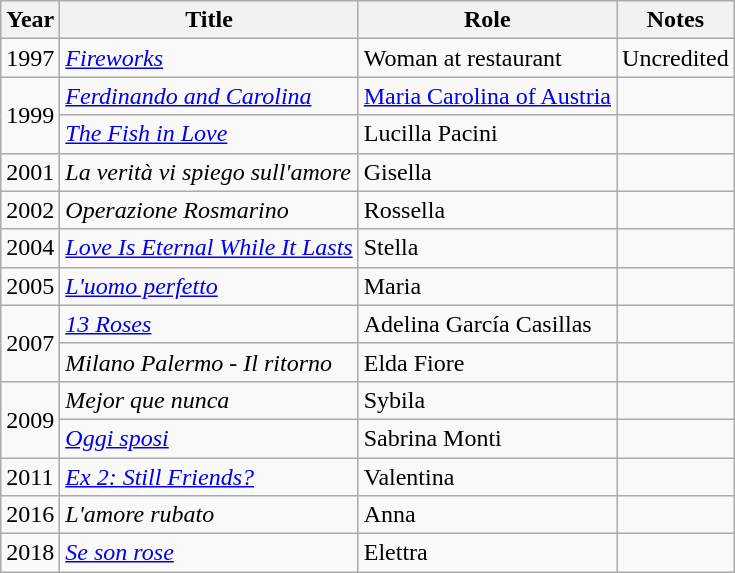<table class="wikitable">
<tr>
<th>Year</th>
<th>Title</th>
<th>Role</th>
<th>Notes</th>
</tr>
<tr>
<td>1997</td>
<td><em><a href='#'>Fireworks</a></em></td>
<td>Woman at restaurant</td>
<td>Uncredited</td>
</tr>
<tr>
<td rowspan="2">1999</td>
<td><em><a href='#'>Ferdinando and Carolina</a></em></td>
<td><a href='#'>Maria Carolina of Austria</a></td>
<td></td>
</tr>
<tr>
<td><em><a href='#'>The Fish in Love</a></em></td>
<td>Lucilla Pacini</td>
<td></td>
</tr>
<tr>
<td>2001</td>
<td><em>La verità vi spiego sull'amore</em></td>
<td>Gisella</td>
<td></td>
</tr>
<tr>
<td>2002</td>
<td><em>Operazione Rosmarino</em></td>
<td>Rossella</td>
<td></td>
</tr>
<tr>
<td>2004</td>
<td><em><a href='#'>Love Is Eternal While It Lasts</a></em></td>
<td>Stella</td>
<td></td>
</tr>
<tr>
<td>2005</td>
<td><em><a href='#'>L'uomo perfetto</a></em></td>
<td>Maria</td>
<td></td>
</tr>
<tr>
<td rowspan="2">2007</td>
<td><em><a href='#'>13 Roses</a></em></td>
<td>Adelina García Casillas</td>
<td></td>
</tr>
<tr>
<td><em>Milano Palermo - Il ritorno</em></td>
<td>Elda Fiore</td>
<td></td>
</tr>
<tr>
<td rowspan="2">2009</td>
<td><em>Mejor que nunca</em></td>
<td>Sybila</td>
<td></td>
</tr>
<tr>
<td><em><a href='#'>Oggi sposi</a></em></td>
<td>Sabrina Monti</td>
<td></td>
</tr>
<tr>
<td>2011</td>
<td><em><a href='#'>Ex 2: Still Friends?</a></em></td>
<td>Valentina</td>
<td></td>
</tr>
<tr>
<td>2016</td>
<td><em>L'amore rubato</em></td>
<td>Anna</td>
<td></td>
</tr>
<tr>
<td>2018</td>
<td><em><a href='#'>Se son rose</a></em></td>
<td>Elettra</td>
<td></td>
</tr>
</table>
